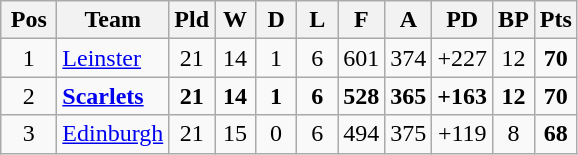<table class="wikitable" style="text-align:center">
<tr>
<th width="30">Pos</th>
<th>Team</th>
<th width="20">Pld</th>
<th width="20">W</th>
<th width="20">D</th>
<th width="20">L</th>
<th width="20">F</th>
<th width="20">A</th>
<th width="20">PD</th>
<th width="20">BP</th>
<th width="20">Pts</th>
</tr>
<tr>
<td>1</td>
<td align=left> <a href='#'>Leinster</a></td>
<td>21</td>
<td>14</td>
<td>1</td>
<td>6</td>
<td>601</td>
<td>374</td>
<td>+227</td>
<td>12</td>
<td><strong>70</strong></td>
</tr>
<tr>
<td>2</td>
<td align=left> <strong><a href='#'>Scarlets</a></strong></td>
<td><strong>21</strong></td>
<td><strong>14</strong></td>
<td><strong>1</strong></td>
<td><strong>6</strong></td>
<td><strong>528</strong></td>
<td><strong>365</strong></td>
<td><strong>+163</strong></td>
<td><strong>12</strong></td>
<td><strong>70</strong></td>
</tr>
<tr>
<td>3</td>
<td align=left> <a href='#'>Edinburgh</a></td>
<td>21</td>
<td>15</td>
<td>0</td>
<td>6</td>
<td>494</td>
<td>375</td>
<td>+119</td>
<td>8</td>
<td><strong>68</strong></td>
</tr>
</table>
